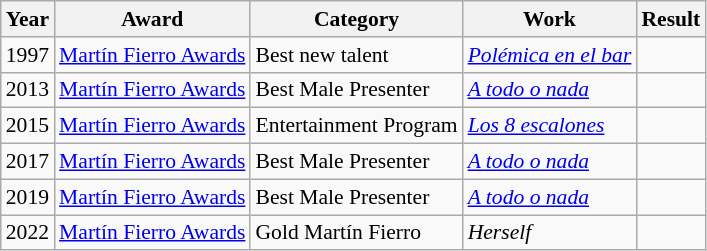<table class="wikitable" style="font-size: 90%;">
<tr>
<th>Year</th>
<th>Award</th>
<th>Category</th>
<th>Work</th>
<th>Result</th>
</tr>
<tr>
<td>1997</td>
<td><a href='#'>Martín Fierro Awards</a></td>
<td>Best new talent</td>
<td><em><a href='#'>Polémica en el bar</a></em></td>
<td></td>
</tr>
<tr>
<td>2013</td>
<td><a href='#'>Martín Fierro Awards</a></td>
<td>Best Male Presenter</td>
<td><em><a href='#'>A todo o nada</a></em></td>
<td></td>
</tr>
<tr>
<td>2015</td>
<td><a href='#'>Martín Fierro Awards</a></td>
<td>Entertainment Program</td>
<td><em><a href='#'>Los 8 escalones</a></em></td>
<td></td>
</tr>
<tr>
<td>2017</td>
<td><a href='#'>Martín Fierro Awards</a></td>
<td>Best Male Presenter</td>
<td><em><a href='#'>A todo o nada</a></em></td>
<td></td>
</tr>
<tr>
<td>2019</td>
<td><a href='#'>Martín Fierro Awards</a></td>
<td>Best Male Presenter</td>
<td><em><a href='#'>A todo o nada</a></em></td>
<td></td>
</tr>
<tr>
<td>2022</td>
<td><a href='#'>Martín Fierro Awards</a></td>
<td>Gold Martín Fierro</td>
<td><em>Herself</em></td>
<td></td>
</tr>
</table>
